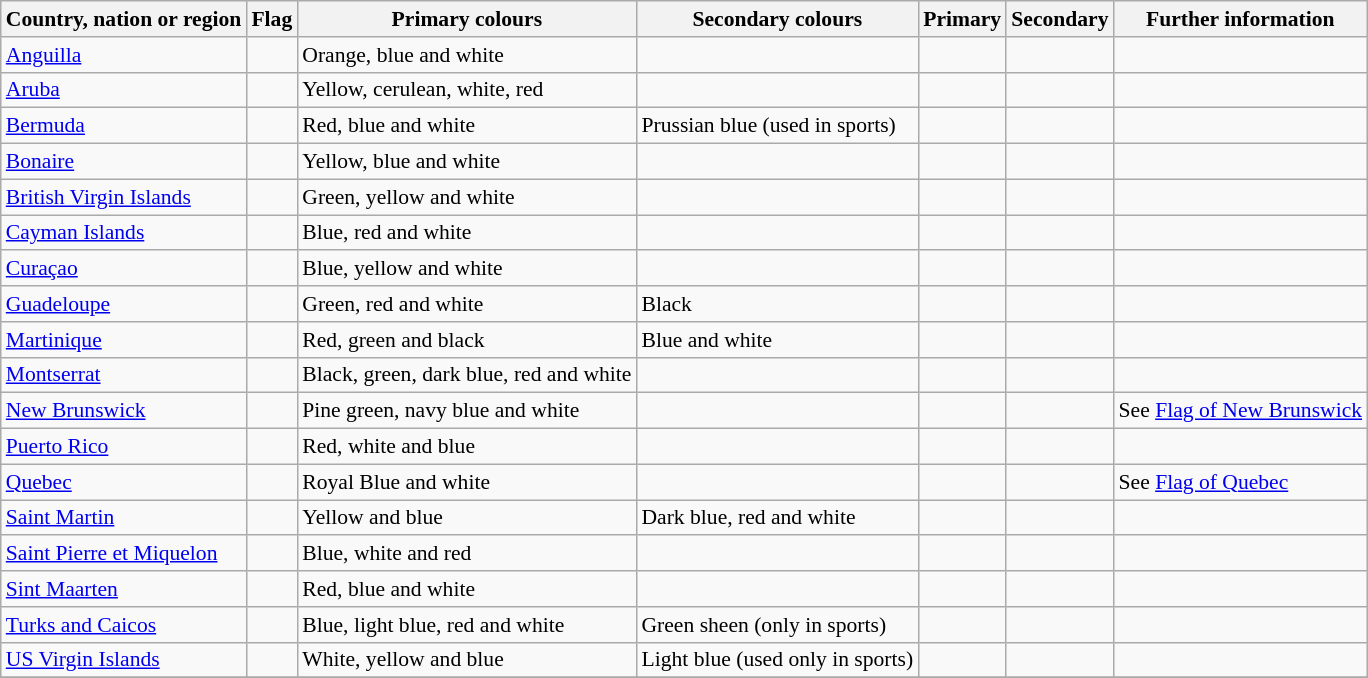<table class="wikitable sortable mw-collapsible mw-collapsed" style="font-size:90%">
<tr>
<th>Country, nation or region</th>
<th>Flag</th>
<th>Primary colours</th>
<th>Secondary colours</th>
<th>Primary</th>
<th>Secondary</th>
<th>Further information</th>
</tr>
<tr>
<td><a href='#'>Anguilla</a></td>
<td style="text-align:center"></td>
<td>Orange, blue and white</td>
<td></td>
<td></td>
<td></td>
<td></td>
</tr>
<tr>
<td><a href='#'>Aruba</a></td>
<td style="text-align:center"></td>
<td>Yellow, cerulean, white, red</td>
<td></td>
<td><br></td>
<td></td>
<td></td>
</tr>
<tr>
<td><a href='#'>Bermuda</a></td>
<td style="text-align:center"></td>
<td>Red, blue and white</td>
<td>Prussian blue (used in sports)</td>
<td></td>
<td></td>
<td></td>
</tr>
<tr>
<td><a href='#'>Bonaire</a></td>
<td style="text-align:center"></td>
<td>Yellow, blue and white</td>
<td></td>
<td></td>
<td></td>
<td></td>
</tr>
<tr>
<td><a href='#'>British Virgin Islands</a></td>
<td style="text-align:center"></td>
<td>Green, yellow and white</td>
<td></td>
<td></td>
<td></td>
<td></td>
</tr>
<tr>
<td><a href='#'>Cayman Islands</a></td>
<td style="text-align:center"></td>
<td>Blue, red and white</td>
<td></td>
<td></td>
<td></td>
<td></td>
</tr>
<tr>
<td><a href='#'>Curaçao</a></td>
<td style="text-align:center"></td>
<td>Blue, yellow and white</td>
<td></td>
<td></td>
<td></td>
<td></td>
</tr>
<tr>
<td><a href='#'>Guadeloupe</a></td>
<td style="text-align:center"></td>
<td>Green, red and white</td>
<td>Black</td>
<td></td>
<td></td>
<td></td>
</tr>
<tr>
<td><a href='#'>Martinique</a></td>
<td style="text-align:center"></td>
<td>Red, green and black</td>
<td>Blue and white</td>
<td></td>
<td></td>
<td></td>
</tr>
<tr>
<td><a href='#'>Montserrat</a></td>
<td style="text-align:center"></td>
<td>Black, green, dark blue, red and white</td>
<td></td>
<td></td>
<td></td>
<td></td>
</tr>
<tr>
<td><a href='#'>New Brunswick</a></td>
<td style="text-align:center"></td>
<td>Pine green, navy blue and white</td>
<td></td>
<td></td>
<td></td>
<td>See <a href='#'>Flag of New Brunswick</a></td>
</tr>
<tr>
<td><a href='#'>Puerto Rico</a></td>
<td style="text-align:center"></td>
<td>Red, white and blue</td>
<td></td>
<td></td>
<td></td>
<td></td>
</tr>
<tr>
<td><a href='#'>Quebec</a></td>
<td style="text-align:center"></td>
<td>Royal Blue and white</td>
<td></td>
<td></td>
<td></td>
<td>See <a href='#'>Flag of Quebec</a></td>
</tr>
<tr>
<td><a href='#'>Saint Martin</a></td>
<td style="text-align:center"></td>
<td>Yellow and blue</td>
<td>Dark blue, red and white</td>
<td></td>
<td></td>
<td></td>
</tr>
<tr>
<td><a href='#'>Saint Pierre et Miquelon</a></td>
<td style="text-align:center"></td>
<td>Blue, white and red</td>
<td></td>
<td></td>
<td></td>
<td></td>
</tr>
<tr>
<td><a href='#'>Sint Maarten</a></td>
<td style="text-align:center"></td>
<td>Red, blue and white</td>
<td></td>
<td></td>
<td></td>
<td></td>
</tr>
<tr>
<td><a href='#'>Turks and Caicos</a></td>
<td style="text-align:center"></td>
<td>Blue, light blue, red and white</td>
<td>Green sheen (only in sports)</td>
<td></td>
<td></td>
<td></td>
</tr>
<tr>
<td><a href='#'>US Virgin Islands</a></td>
<td style="text-align:center"></td>
<td>White, yellow and blue</td>
<td>Light blue (used only in sports)</td>
<td></td>
<td></td>
<td></td>
</tr>
<tr>
</tr>
</table>
